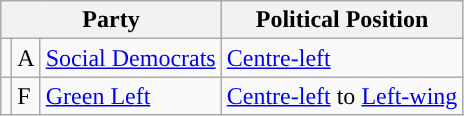<table class="wikitable mw-collapsible mw-collapsed">
<tr>
<th colspan="3">Party</th>
<th>Political Position</th>
</tr>
<tr>
<td></td>
<td>A</td>
<td><a href='#'>Social Democrats</a></td>
<td><a href='#'>Centre-left</a></td>
</tr>
<tr>
<td></td>
<td>F</td>
<td><a href='#'>Green Left</a></td>
<td><a href='#'>Centre-left</a> to <a href='#'>Left-wing</a></td>
</tr>
</table>
